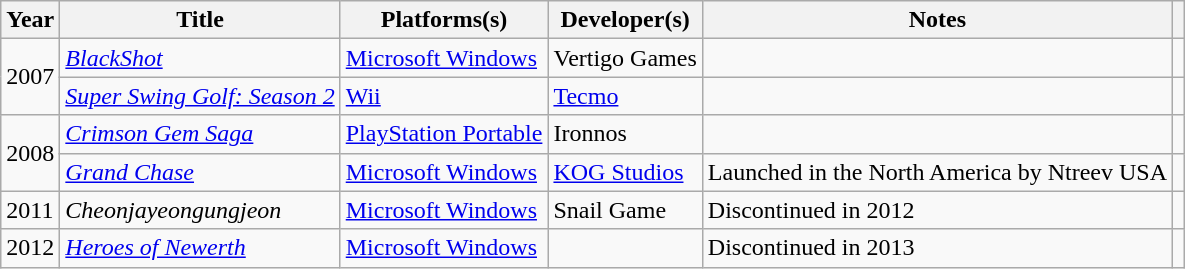<table class="wikitable sortable">
<tr>
<th>Year</th>
<th>Title</th>
<th>Platforms(s)</th>
<th>Developer(s)</th>
<th class="unsortable">Notes</th>
<th class="unsortable"></th>
</tr>
<tr>
<td rowspan="2">2007</td>
<td><em><a href='#'>BlackShot</a></em></td>
<td><a href='#'>Microsoft Windows</a></td>
<td>Vertigo Games</td>
<td></td>
<td></td>
</tr>
<tr>
<td><em><a href='#'>Super Swing Golf: Season 2</a></em></td>
<td><a href='#'>Wii</a></td>
<td><a href='#'>Tecmo</a></td>
<td></td>
<td></td>
</tr>
<tr>
<td rowspan="2">2008</td>
<td><em><a href='#'>Crimson Gem Saga</a></em></td>
<td><a href='#'>PlayStation Portable</a></td>
<td>Ironnos</td>
<td></td>
<td></td>
</tr>
<tr>
<td><em><a href='#'>Grand Chase</a></em></td>
<td><a href='#'>Microsoft Windows</a></td>
<td><a href='#'>KOG Studios</a></td>
<td>Launched in the North America by Ntreev USA</td>
<td></td>
</tr>
<tr>
<td>2011</td>
<td><em>Cheonjayeongungjeon</em></td>
<td><a href='#'>Microsoft Windows</a></td>
<td>Snail Game</td>
<td>Discontinued in 2012</td>
<td></td>
</tr>
<tr>
<td>2012</td>
<td><em><a href='#'>Heroes of Newerth</a></em></td>
<td><a href='#'>Microsoft Windows</a></td>
<td></td>
<td>Discontinued in 2013</td>
<td></td>
</tr>
</table>
